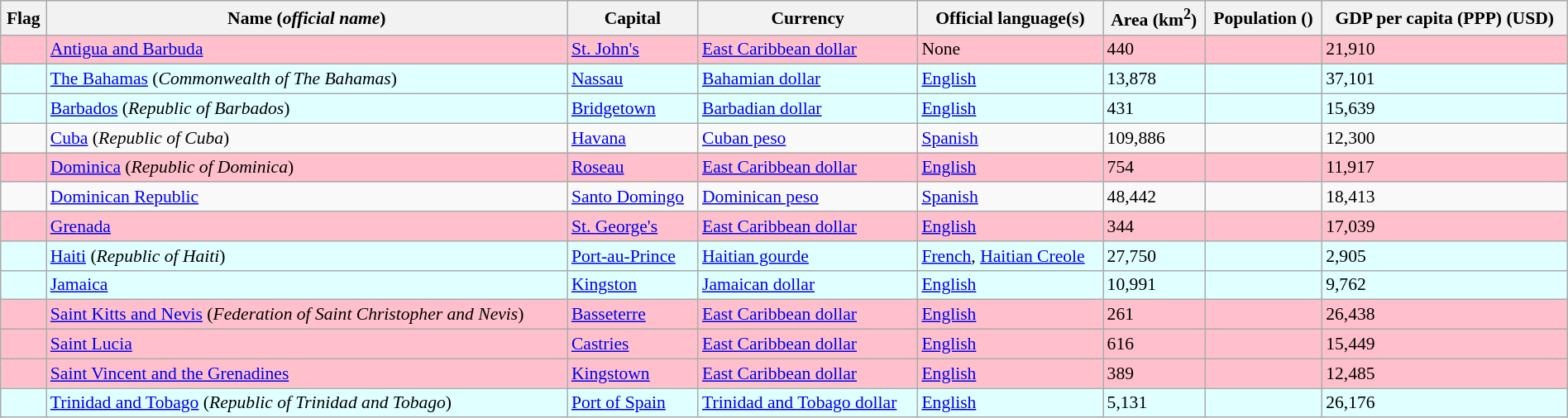<table class="wikitable sortable" style="font-size: 90%;" width="100%">
<tr>
<th class=unsupportable>Flag</th>
<th>Name (<em>official name</em>)</th>
<th>Capital</th>
<th>Currency</th>
<th>Official language(s)</th>
<th>Area (km<sup>2</sup>)</th>
<th>Population ()</th>
<th>GDP per capita (PPP) (USD)</th>
</tr>
<tr style="background-color: pink;">
<td></td>
<td><a href='#'>Antigua and Barbuda</a></td>
<td><a href='#'>St. John's</a></td>
<td><a href='#'>East Caribbean dollar</a></td>
<td>None</td>
<td>440</td>
<td></td>
<td>21,910</td>
</tr>
<tr style="background-color: lightcyan;">
<td></td>
<td><a href='#'>The Bahamas</a> (<em>Commonwealth of The Bahamas</em>)</td>
<td><a href='#'>Nassau</a></td>
<td><a href='#'>Bahamian dollar</a></td>
<td><a href='#'>English</a></td>
<td>13,878</td>
<td></td>
<td>37,101</td>
</tr>
<tr style="background-color: lightcyan;">
<td></td>
<td><a href='#'>Barbados</a> (<em>Republic of Barbados</em>)</td>
<td><a href='#'>Bridgetown</a></td>
<td><a href='#'>Barbadian dollar</a></td>
<td><a href='#'>English</a></td>
<td>431</td>
<td></td>
<td>15,639</td>
</tr>
<tr>
<td></td>
<td><a href='#'>Cuba</a> (<em>Republic of Cuba</em>)</td>
<td><a href='#'>Havana</a></td>
<td><a href='#'>Cuban peso</a></td>
<td><a href='#'>Spanish</a></td>
<td>109,886</td>
<td></td>
<td>12,300</td>
</tr>
<tr style="background-color: pink;">
<td></td>
<td><a href='#'>Dominica</a> (<em>Republic of Dominica</em>)</td>
<td><a href='#'>Roseau</a></td>
<td><a href='#'>East Caribbean dollar</a></td>
<td><a href='#'>English</a></td>
<td>754</td>
<td></td>
<td>11,917</td>
</tr>
<tr>
<td></td>
<td><a href='#'>Dominican Republic</a></td>
<td><a href='#'>Santo Domingo</a></td>
<td><a href='#'>Dominican peso</a></td>
<td><a href='#'>Spanish</a></td>
<td>48,442</td>
<td></td>
<td>18,413</td>
</tr>
<tr style="background-color: pink;">
<td></td>
<td><a href='#'>Grenada</a></td>
<td><a href='#'>St. George's</a></td>
<td><a href='#'>East Caribbean dollar</a></td>
<td><a href='#'>English</a></td>
<td>344</td>
<td></td>
<td>17,039</td>
</tr>
<tr style="background-color: lightcyan;">
<td></td>
<td><a href='#'>Haiti</a> (<em>Republic of Haiti</em>)</td>
<td><a href='#'>Port-au-Prince</a></td>
<td><a href='#'>Haitian gourde</a></td>
<td><a href='#'>French</a>, <a href='#'>Haitian Creole</a></td>
<td>27,750</td>
<td></td>
<td>2,905</td>
</tr>
<tr style="background-color: lightcyan;">
<td></td>
<td><a href='#'>Jamaica</a></td>
<td><a href='#'>Kingston</a></td>
<td><a href='#'>Jamaican dollar</a></td>
<td><a href='#'>English</a></td>
<td>10,991</td>
<td></td>
<td>9,762</td>
</tr>
<tr style="background-color: pink;">
<td></td>
<td><a href='#'>Saint Kitts and Nevis</a> (<em>Federation of Saint Christopher and Nevis</em>)</td>
<td><a href='#'>Basseterre</a></td>
<td><a href='#'>East Caribbean dollar</a></td>
<td><a href='#'>English</a></td>
<td>261</td>
<td></td>
<td>26,438</td>
</tr>
<tr style="background-color: pink;">
<td></td>
<td><a href='#'>Saint Lucia</a></td>
<td><a href='#'>Castries</a></td>
<td><a href='#'>East Caribbean dollar</a></td>
<td><a href='#'>English</a></td>
<td>616</td>
<td></td>
<td>15,449</td>
</tr>
<tr style="background-color: pink;">
<td></td>
<td><a href='#'>Saint Vincent and the Grenadines</a></td>
<td><a href='#'>Kingstown</a></td>
<td><a href='#'>East Caribbean dollar</a></td>
<td><a href='#'>English</a></td>
<td>389</td>
<td></td>
<td>12,485</td>
</tr>
<tr style="background-color: lightcyan;">
<td></td>
<td><a href='#'>Trinidad and Tobago</a> (<em>Republic of Trinidad and Tobago</em>)</td>
<td><a href='#'>Port of Spain</a></td>
<td><a href='#'>Trinidad and Tobago dollar</a></td>
<td><a href='#'>English</a></td>
<td>5,131</td>
<td></td>
<td>26,176</td>
</tr>
</table>
